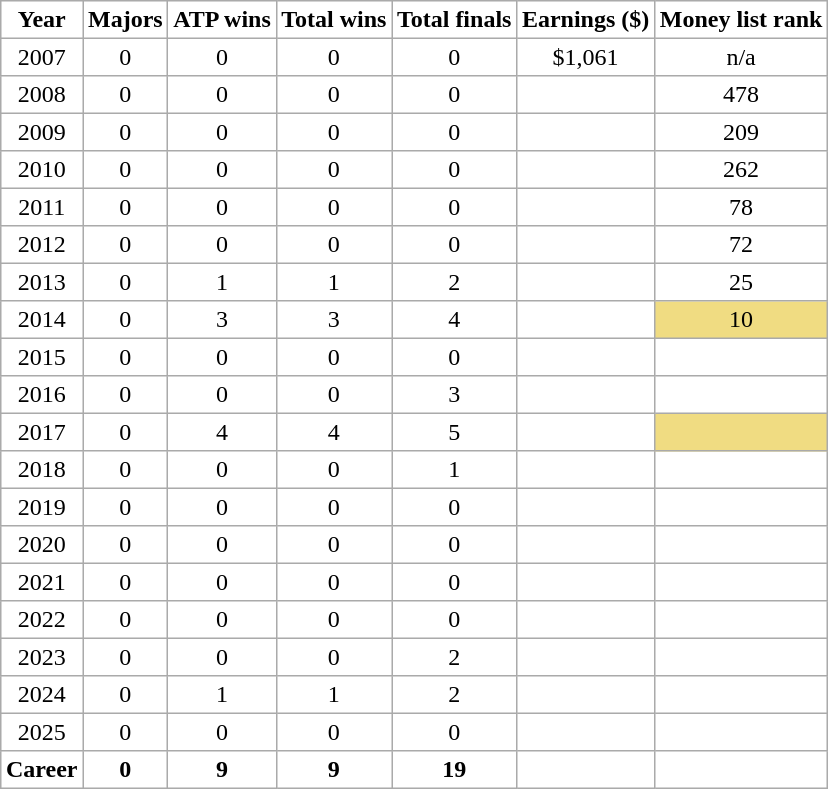<table cellpadding=3 cellspacing=0 border=1 style=font-size:100%;border:#aaa;solid:1;border-collapse:collapse;text-align:center>
<tr>
<th>Year</th>
<th>Majors</th>
<th>ATP wins</th>
<th>Total wins</th>
<th>Total finals</th>
<th>Earnings ($)</th>
<th>Money list rank</th>
</tr>
<tr>
<td>2007</td>
<td>0</td>
<td>0</td>
<td>0</td>
<td>0</td>
<td>$1,061</td>
<td>n/a</td>
</tr>
<tr>
<td>2008</td>
<td>0</td>
<td>0</td>
<td>0</td>
<td>0</td>
<td></td>
<td>478</td>
</tr>
<tr>
<td>2009</td>
<td>0</td>
<td>0</td>
<td>0</td>
<td>0</td>
<td></td>
<td>209</td>
</tr>
<tr>
<td>2010</td>
<td>0</td>
<td>0</td>
<td>0</td>
<td>0</td>
<td></td>
<td>262</td>
</tr>
<tr>
<td>2011</td>
<td>0</td>
<td>0</td>
<td>0</td>
<td>0</td>
<td></td>
<td>78</td>
</tr>
<tr>
<td>2012</td>
<td>0</td>
<td>0</td>
<td>0</td>
<td>0</td>
<td></td>
<td>72</td>
</tr>
<tr>
<td>2013</td>
<td>0</td>
<td>1</td>
<td>1</td>
<td>2</td>
<td></td>
<td>25</td>
</tr>
<tr>
<td>2014</td>
<td>0</td>
<td>3</td>
<td>3</td>
<td>4</td>
<td></td>
<td bgcolor=f0dc82>10</td>
</tr>
<tr>
<td>2015</td>
<td>0</td>
<td>0</td>
<td>0</td>
<td>0</td>
<td></td>
<td></td>
</tr>
<tr>
<td>2016</td>
<td>0</td>
<td>0</td>
<td>0</td>
<td>3</td>
<td></td>
<td></td>
</tr>
<tr>
<td>2017</td>
<td>0</td>
<td>4</td>
<td>4</td>
<td>5</td>
<td></td>
<td bgcolor=f0dc82></td>
</tr>
<tr>
<td>2018</td>
<td>0</td>
<td>0</td>
<td>0</td>
<td>1</td>
<td></td>
<td></td>
</tr>
<tr>
<td>2019</td>
<td>0</td>
<td>0</td>
<td>0</td>
<td>0</td>
<td></td>
<td></td>
</tr>
<tr>
<td>2020</td>
<td>0</td>
<td>0</td>
<td>0</td>
<td>0</td>
<td></td>
<td></td>
</tr>
<tr>
<td>2021</td>
<td>0</td>
<td>0</td>
<td>0</td>
<td>0</td>
<td></td>
<td></td>
</tr>
<tr>
<td>2022</td>
<td>0</td>
<td>0</td>
<td>0</td>
<td>0</td>
<td></td>
<td></td>
</tr>
<tr>
<td>2023</td>
<td>0</td>
<td>0</td>
<td>0</td>
<td>2</td>
<td></td>
<td></td>
</tr>
<tr>
<td>2024</td>
<td>0</td>
<td>1</td>
<td>1</td>
<td>2</td>
<td></td>
<td></td>
</tr>
<tr>
<td>2025</td>
<td>0</td>
<td>0</td>
<td>0</td>
<td>0</td>
<td align=right></td>
<td></td>
</tr>
<tr>
<th>Career</th>
<th>0</th>
<th>9</th>
<th>9</th>
<th>19</th>
<td></td>
<td></td>
</tr>
</table>
